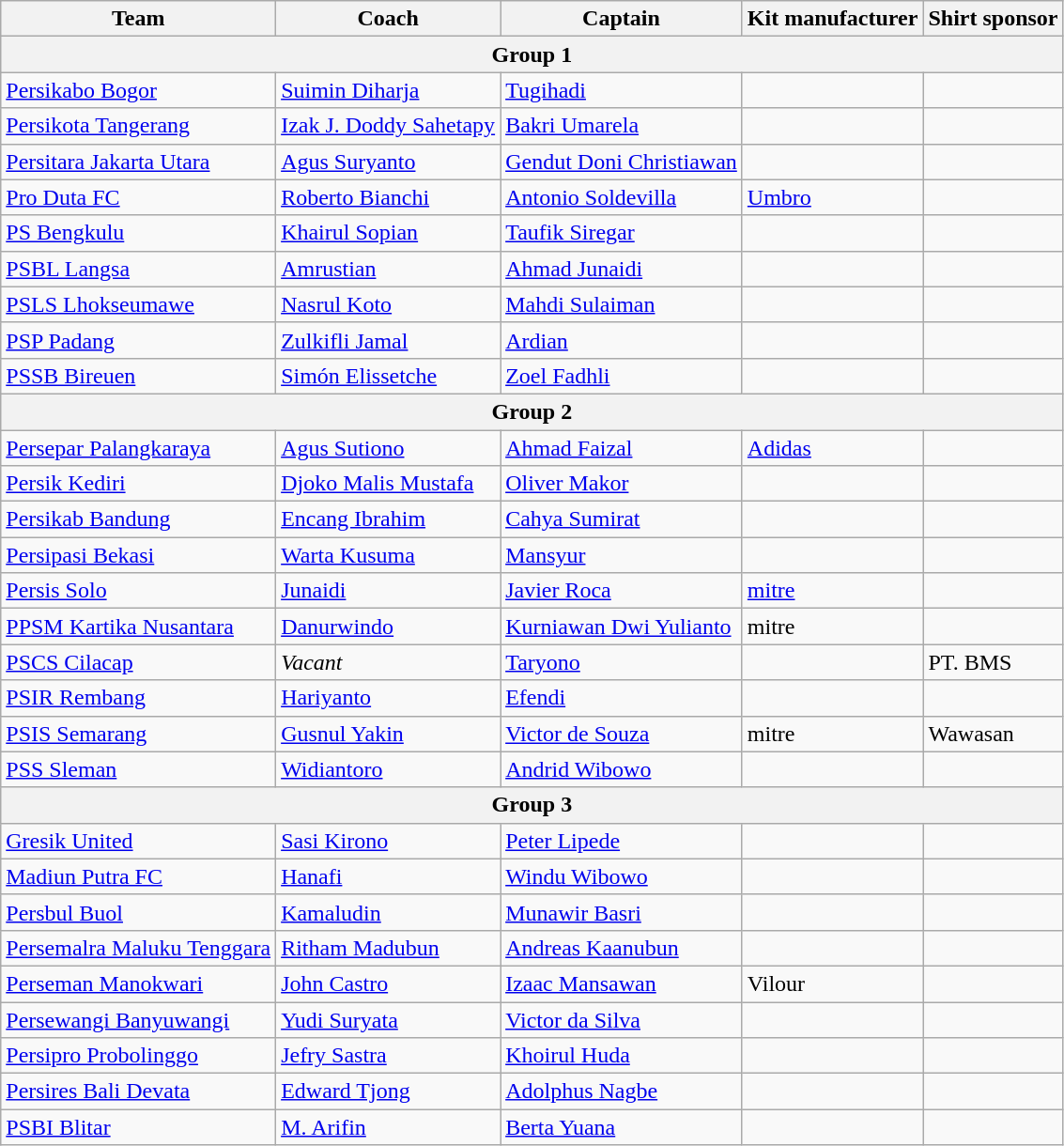<table class="wikitable sortable">
<tr>
<th>Team</th>
<th>Coach</th>
<th>Captain</th>
<th>Kit manufacturer</th>
<th>Shirt sponsor</th>
</tr>
<tr>
<th colspan="5">Group 1</th>
</tr>
<tr>
<td><a href='#'>Persikabo Bogor</a></td>
<td><a href='#'>Suimin Diharja</a></td>
<td><a href='#'>Tugihadi</a></td>
<td></td>
<td></td>
</tr>
<tr>
<td><a href='#'>Persikota Tangerang</a></td>
<td><a href='#'>Izak J. Doddy Sahetapy</a></td>
<td><a href='#'>Bakri Umarela</a></td>
<td></td>
<td></td>
</tr>
<tr>
<td><a href='#'>Persitara Jakarta Utara</a></td>
<td><a href='#'>Agus Suryanto</a></td>
<td><a href='#'>Gendut Doni Christiawan</a></td>
<td></td>
<td></td>
</tr>
<tr>
<td><a href='#'>Pro Duta FC</a></td>
<td><a href='#'>Roberto Bianchi</a></td>
<td><a href='#'>Antonio Soldevilla</a></td>
<td><a href='#'>Umbro</a></td>
<td></td>
</tr>
<tr>
<td><a href='#'>PS Bengkulu</a></td>
<td><a href='#'>Khairul Sopian</a></td>
<td><a href='#'>Taufik Siregar</a></td>
<td></td>
<td></td>
</tr>
<tr>
<td><a href='#'>PSBL Langsa</a></td>
<td><a href='#'>Amrustian</a></td>
<td><a href='#'>Ahmad Junaidi</a></td>
<td></td>
<td></td>
</tr>
<tr>
<td><a href='#'>PSLS Lhokseumawe</a></td>
<td><a href='#'>Nasrul Koto</a></td>
<td><a href='#'>Mahdi Sulaiman</a></td>
<td></td>
<td></td>
</tr>
<tr>
<td><a href='#'>PSP Padang</a></td>
<td><a href='#'>Zulkifli Jamal</a></td>
<td><a href='#'>Ardian</a></td>
<td></td>
<td></td>
</tr>
<tr>
<td><a href='#'>PSSB Bireuen</a></td>
<td><a href='#'>Simón Elissetche</a></td>
<td><a href='#'>Zoel Fadhli</a></td>
<td></td>
<td></td>
</tr>
<tr>
<th colspan="5">Group 2</th>
</tr>
<tr>
<td><a href='#'>Persepar Palangkaraya</a></td>
<td><a href='#'>Agus Sutiono</a></td>
<td><a href='#'>Ahmad Faizal</a></td>
<td><a href='#'>Adidas</a></td>
<td></td>
</tr>
<tr>
<td><a href='#'>Persik Kediri</a></td>
<td><a href='#'>Djoko Malis Mustafa</a></td>
<td><a href='#'>Oliver Makor</a></td>
<td></td>
<td></td>
</tr>
<tr>
<td><a href='#'>Persikab Bandung</a></td>
<td><a href='#'>Encang Ibrahim</a></td>
<td><a href='#'>Cahya Sumirat</a></td>
<td></td>
<td></td>
</tr>
<tr>
<td><a href='#'>Persipasi Bekasi</a></td>
<td><a href='#'>Warta Kusuma</a></td>
<td><a href='#'>Mansyur</a></td>
<td></td>
<td></td>
</tr>
<tr>
<td><a href='#'>Persis Solo</a></td>
<td><a href='#'>Junaidi</a></td>
<td><a href='#'>Javier Roca</a></td>
<td><a href='#'>mitre</a></td>
<td></td>
</tr>
<tr>
<td><a href='#'>PPSM Kartika Nusantara</a></td>
<td><a href='#'>Danurwindo</a></td>
<td><a href='#'>Kurniawan Dwi Yulianto</a></td>
<td>mitre</td>
<td></td>
</tr>
<tr>
<td><a href='#'>PSCS Cilacap</a></td>
<td><em>Vacant</em></td>
<td><a href='#'>Taryono</a></td>
<td></td>
<td>PT. BMS</td>
</tr>
<tr>
<td><a href='#'>PSIR Rembang</a></td>
<td><a href='#'>Hariyanto</a></td>
<td><a href='#'>Efendi</a></td>
<td></td>
<td></td>
</tr>
<tr>
<td><a href='#'>PSIS Semarang</a></td>
<td><a href='#'>Gusnul Yakin</a></td>
<td><a href='#'>Victor de Souza</a></td>
<td>mitre</td>
<td>Wawasan</td>
</tr>
<tr>
<td><a href='#'>PSS Sleman</a></td>
<td><a href='#'>Widiantoro</a></td>
<td><a href='#'>Andrid Wibowo</a></td>
<td></td>
<td></td>
</tr>
<tr>
<th colspan="5">Group 3</th>
</tr>
<tr>
<td><a href='#'>Gresik United</a></td>
<td><a href='#'>Sasi Kirono</a></td>
<td><a href='#'>Peter Lipede</a></td>
<td></td>
<td></td>
</tr>
<tr>
<td><a href='#'>Madiun Putra FC</a></td>
<td><a href='#'>Hanafi</a></td>
<td><a href='#'>Windu Wibowo</a></td>
<td></td>
<td></td>
</tr>
<tr>
<td><a href='#'>Persbul Buol</a></td>
<td><a href='#'>Kamaludin</a></td>
<td><a href='#'>Munawir Basri</a></td>
<td></td>
<td></td>
</tr>
<tr>
<td><a href='#'>Persemalra Maluku Tenggara</a></td>
<td><a href='#'>Ritham Madubun</a></td>
<td><a href='#'>Andreas Kaanubun</a></td>
<td></td>
<td></td>
</tr>
<tr>
<td><a href='#'>Perseman Manokwari</a></td>
<td><a href='#'>John Castro</a></td>
<td><a href='#'>Izaac Mansawan</a></td>
<td>Vilour</td>
<td></td>
</tr>
<tr>
<td><a href='#'>Persewangi Banyuwangi</a></td>
<td><a href='#'>Yudi Suryata</a></td>
<td><a href='#'>Victor da Silva</a></td>
<td></td>
<td></td>
</tr>
<tr>
<td><a href='#'>Persipro Probolinggo</a></td>
<td><a href='#'>Jefry Sastra</a></td>
<td><a href='#'>Khoirul Huda</a></td>
<td></td>
<td></td>
</tr>
<tr>
<td><a href='#'>Persires Bali Devata</a></td>
<td><a href='#'>Edward Tjong</a></td>
<td><a href='#'>Adolphus Nagbe</a></td>
<td></td>
<td></td>
</tr>
<tr>
<td><a href='#'>PSBI Blitar</a></td>
<td><a href='#'>M. Arifin</a></td>
<td><a href='#'>Berta Yuana</a></td>
<td></td>
<td></td>
</tr>
</table>
